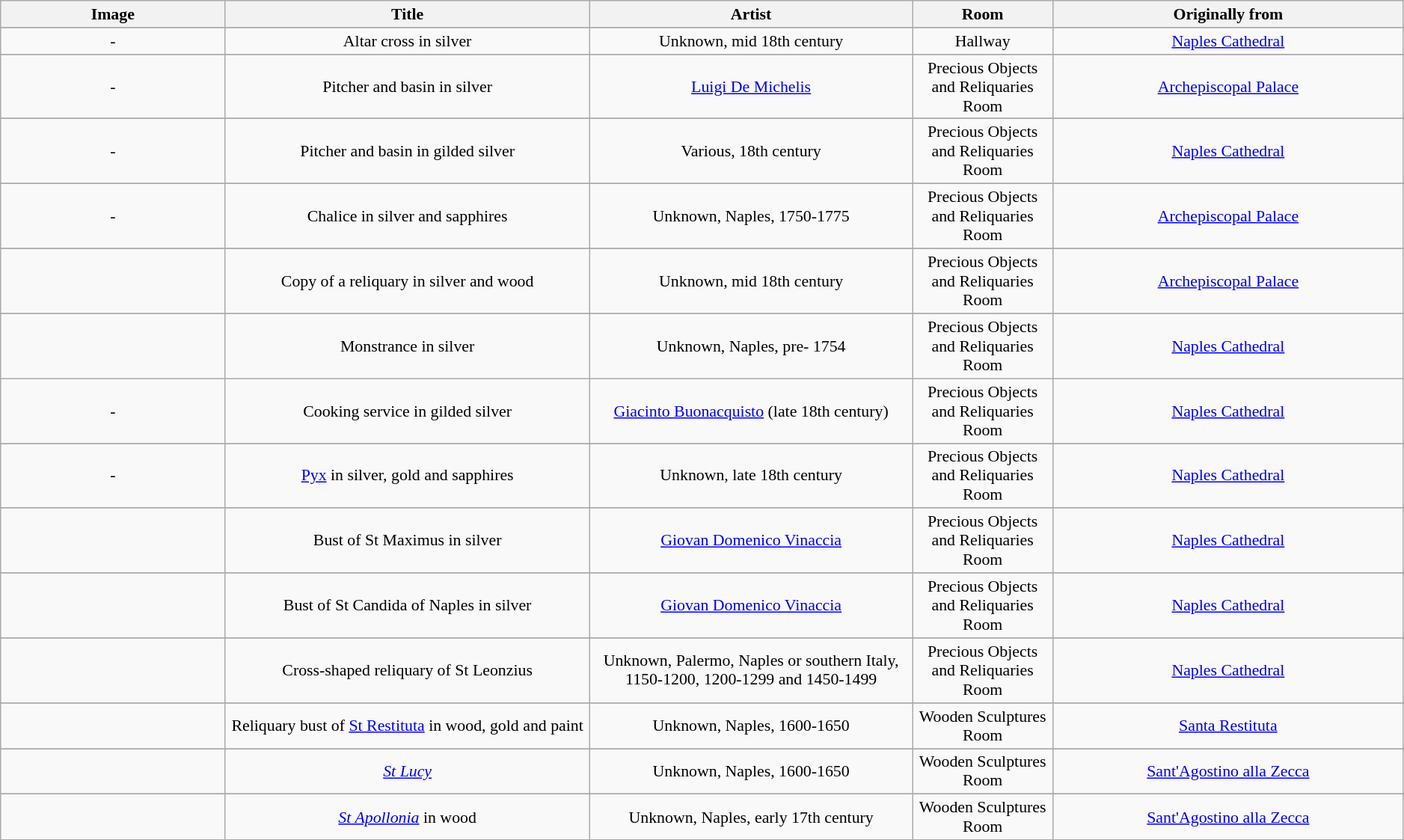<table class="wikitable" width="99%" style="font-size:91%">
<tr>
<th width="16%">Image</th>
<th width="26%">Title</th>
<th width="23%">Artist</th>
<th width="10">Room</th>
<th width="25%">Originally from</th>
</tr>
<tr>
</tr>
<tr align=center>
<td>-</td>
<td>Altar cross in silver</td>
<td>Unknown, mid 18th century</td>
<td>Hallway</td>
<td><a href='#'>Naples Cathedral</a></td>
</tr>
<tr>
</tr>
<tr align=center>
<td>-</td>
<td>Pitcher and basin in silver</td>
<td><a href='#'>Luigi De Michelis</a></td>
<td>Precious Objects and Reliquaries Room</td>
<td><a href='#'>Archepiscopal Palace</a></td>
</tr>
<tr>
</tr>
<tr align=center>
<td>-</td>
<td>Pitcher and basin in gilded silver</td>
<td>Various, 18th century</td>
<td>Precious Objects and Reliquaries Room</td>
<td><a href='#'>Naples Cathedral</a></td>
</tr>
<tr>
</tr>
<tr align=center>
<td>-</td>
<td>Chalice in silver and sapphires</td>
<td>Unknown, Naples, 1750-1775</td>
<td>Precious Objects and Reliquaries Room</td>
<td><a href='#'>Archepiscopal Palace</a></td>
</tr>
<tr>
</tr>
<tr align=center>
<td></td>
<td>Copy of a reliquary in silver and wood</td>
<td>Unknown, mid 18th century</td>
<td>Precious Objects and Reliquaries Room</td>
<td><a href='#'>Archepiscopal Palace</a></td>
</tr>
<tr>
</tr>
<tr align=center>
<td></td>
<td>Monstrance in silver</td>
<td>Unknown, Naples, pre- 1754</td>
<td>Precious Objects and Reliquaries Room</td>
<td><a href='#'>Naples Cathedral</a></td>
</tr>
<tr align=center>
<td>-</td>
<td>Cooking service in gilded silver</td>
<td><a href='#'>Giacinto Buonacquisto</a> (late 18th century)</td>
<td>Precious Objects and Reliquaries Room</td>
<td><a href='#'>Naples Cathedral</a></td>
</tr>
<tr>
</tr>
<tr align=center>
<td>-</td>
<td><a href='#'>Pyx</a> in silver, gold and sapphires</td>
<td>Unknown, late 18th century</td>
<td>Precious Objects and Reliquaries Room</td>
<td><a href='#'>Naples Cathedral</a></td>
</tr>
<tr>
</tr>
<tr align=center>
<td></td>
<td>Bust of St Maximus in silver</td>
<td><a href='#'>Giovan Domenico Vinaccia</a></td>
<td>Precious Objects and Reliquaries Room</td>
<td><a href='#'>Naples Cathedral</a></td>
</tr>
<tr>
</tr>
<tr align=center>
<td></td>
<td>Bust of St Candida of Naples in silver</td>
<td><a href='#'>Giovan Domenico Vinaccia</a></td>
<td>Precious Objects and Reliquaries Room</td>
<td><a href='#'>Naples Cathedral</a></td>
</tr>
<tr>
</tr>
<tr align=center>
<td></td>
<td>Cross-shaped reliquary of St Leonzius</td>
<td>Unknown, Palermo, Naples or southern Italy, 1150-1200, 1200-1299 and 1450-1499</td>
<td>Precious Objects and Reliquaries Room</td>
<td><a href='#'>Naples Cathedral</a></td>
</tr>
<tr>
</tr>
<tr align=center>
<td></td>
<td>Reliquary bust of <a href='#'>St Restituta</a> in wood, gold and paint</td>
<td>Unknown, Naples, 1600-1650</td>
<td>Wooden Sculptures Room</td>
<td><a href='#'>Santa Restituta</a></td>
</tr>
<tr>
</tr>
<tr align=center>
<td></td>
<td><em><a href='#'>St Lucy</a></em></td>
<td>Unknown, Naples, 1600-1650</td>
<td>Wooden Sculptures Room</td>
<td><a href='#'>Sant'Agostino alla Zecca</a></td>
</tr>
<tr>
</tr>
<tr align=center>
<td></td>
<td><em><a href='#'>St Apollonia</a></em> in wood</td>
<td>Unknown, Naples, early 17th century</td>
<td>Wooden Sculptures Room</td>
<td><a href='#'>Sant'Agostino alla Zecca</a></td>
</tr>
</table>
